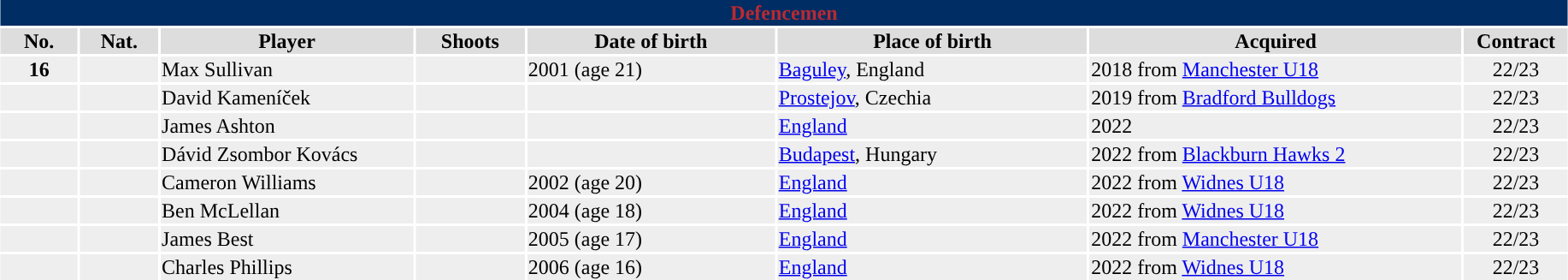<table class="toccolours"  style="width:97%; clear:both; margin:1.5em auto; text-align:center;">
<tr style="background:#ddd;">
<th colspan="11" style="background:#002d64; color:#b92a30;”">Defencemen</th>
</tr>
<tr style="background:#ddd;">
<th width=5%>No.</th>
<th width=5%>Nat.</th>
<th !width=22%>Player</th>
<th width=7%>Shoots</th>
<th width=16%>Date of birth</th>
<th width=20%>Place of birth</th>
<th width=24%>Acquired</th>
<td><strong>Contract</strong></td>
</tr>
<tr style="background:#eee;">
<td><strong>16</strong></td>
<td></td>
<td align=left>Max Sullivan</td>
<td></td>
<td align=left>2001 (age 21)</td>
<td align=left><a href='#'>Baguley</a>, England</td>
<td align=left>2018 from <a href='#'>Manchester U18</a></td>
<td>22/23</td>
</tr>
<tr style="background:#eee;">
<td></td>
<td></td>
<td align=left>David Kameníček</td>
<td></td>
<td align=left></td>
<td align=left><a href='#'>Prostejov</a>, Czechia</td>
<td align=left>2019 from <a href='#'>Bradford Bulldogs</a></td>
<td>22/23</td>
</tr>
<tr style="background:#eee;">
<td></td>
<td></td>
<td align=left>James Ashton</td>
<td></td>
<td align=left></td>
<td align=left><a href='#'>England</a></td>
<td align=left>2022</td>
<td>22/23</td>
</tr>
<tr style="background:#eee;">
<td></td>
<td></td>
<td align=left>Dávid Zsombor Kovács</td>
<td></td>
<td align=left></td>
<td align=left><a href='#'>Budapest</a>, Hungary</td>
<td align=left>2022 from <a href='#'>Blackburn Hawks 2</a></td>
<td>22/23</td>
</tr>
<tr style="background:#eee;">
<td></td>
<td></td>
<td align=left>Cameron Williams</td>
<td></td>
<td align=left>2002 (age 20)</td>
<td align=left><a href='#'>England</a></td>
<td align=left>2022 from <a href='#'>Widnes U18</a></td>
<td>22/23</td>
</tr>
<tr style="background:#eee;">
<td></td>
<td></td>
<td align=left>Ben McLellan</td>
<td></td>
<td align=left>2004 (age 18)</td>
<td align=left><a href='#'>England</a></td>
<td align=left>2022 from <a href='#'>Widnes U18</a></td>
<td>22/23</td>
</tr>
<tr style="background:#eee;">
<td></td>
<td></td>
<td align=left>James Best</td>
<td></td>
<td align=left>2005 (age 17)</td>
<td align=left><a href='#'>England</a></td>
<td align=left>2022 from <a href='#'>Manchester U18</a></td>
<td>22/23</td>
</tr>
<tr style="background:#eee;">
<td></td>
<td></td>
<td align=left>Charles Phillips</td>
<td></td>
<td align=left>2006 (age 16)</td>
<td align=left><a href='#'>England</a></td>
<td align=left>2022 from <a href='#'>Widnes U18</a></td>
<td>22/23</td>
</tr>
</table>
